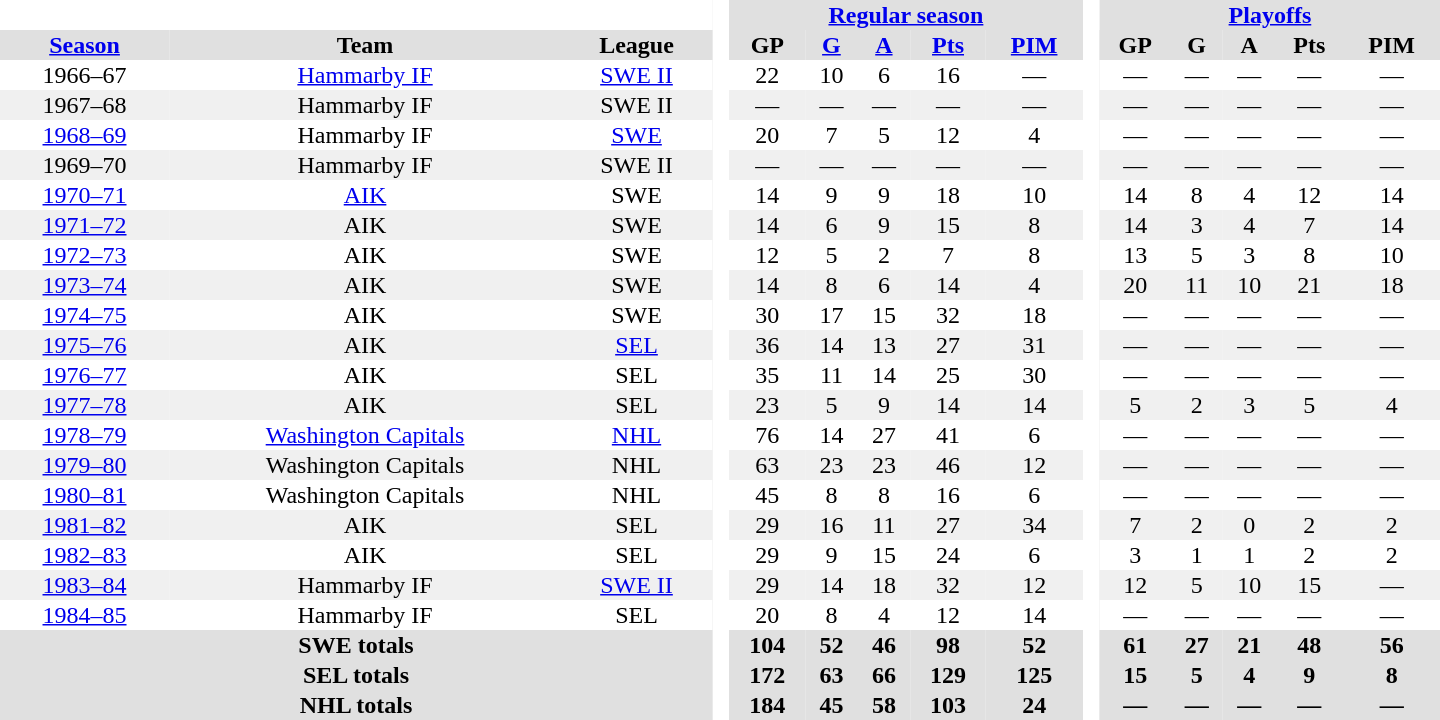<table border="0" cellpadding="1" cellspacing="0" style="text-align:center; width:60em">
<tr bgcolor="#e0e0e0">
<th colspan="3" bgcolor="#ffffff"> </th>
<th rowspan="99" bgcolor="#ffffff"> </th>
<th colspan="5"><a href='#'>Regular season</a></th>
<th rowspan="99" bgcolor="#ffffff"> </th>
<th colspan="5"><a href='#'>Playoffs</a></th>
</tr>
<tr bgcolor="#e0e0e0">
<th><a href='#'>Season</a></th>
<th>Team</th>
<th>League</th>
<th>GP</th>
<th><a href='#'>G</a></th>
<th><a href='#'>A</a></th>
<th><a href='#'>Pts</a></th>
<th><a href='#'>PIM</a></th>
<th>GP</th>
<th>G</th>
<th>A</th>
<th>Pts</th>
<th>PIM</th>
</tr>
<tr>
<td>1966–67</td>
<td><a href='#'>Hammarby IF</a></td>
<td><a href='#'>SWE II</a></td>
<td>22</td>
<td>10</td>
<td>6</td>
<td>16</td>
<td>—</td>
<td>—</td>
<td>—</td>
<td>—</td>
<td>—</td>
<td>—</td>
</tr>
<tr bgcolor="#f0f0f0">
<td>1967–68</td>
<td>Hammarby IF</td>
<td>SWE II</td>
<td>—</td>
<td>—</td>
<td>—</td>
<td>—</td>
<td>—</td>
<td>—</td>
<td>—</td>
<td>—</td>
<td>—</td>
<td>—</td>
</tr>
<tr>
<td><a href='#'>1968–69</a></td>
<td>Hammarby IF</td>
<td><a href='#'>SWE</a></td>
<td>20</td>
<td>7</td>
<td>5</td>
<td>12</td>
<td>4</td>
<td>—</td>
<td>—</td>
<td>—</td>
<td>—</td>
<td>—</td>
</tr>
<tr bgcolor="#f0f0f0">
<td>1969–70</td>
<td>Hammarby IF</td>
<td>SWE II</td>
<td>—</td>
<td>—</td>
<td>—</td>
<td>—</td>
<td>—</td>
<td>—</td>
<td>—</td>
<td>—</td>
<td>—</td>
<td>—</td>
</tr>
<tr>
<td><a href='#'>1970–71</a></td>
<td><a href='#'>AIK</a></td>
<td>SWE</td>
<td>14</td>
<td>9</td>
<td>9</td>
<td>18</td>
<td>10</td>
<td>14</td>
<td>8</td>
<td>4</td>
<td>12</td>
<td>14</td>
</tr>
<tr bgcolor="#f0f0f0">
<td><a href='#'>1971–72</a></td>
<td>AIK</td>
<td>SWE</td>
<td>14</td>
<td>6</td>
<td>9</td>
<td>15</td>
<td>8</td>
<td>14</td>
<td>3</td>
<td>4</td>
<td>7</td>
<td>14</td>
</tr>
<tr>
<td><a href='#'>1972–73</a></td>
<td>AIK</td>
<td>SWE</td>
<td>12</td>
<td>5</td>
<td>2</td>
<td>7</td>
<td>8</td>
<td>13</td>
<td>5</td>
<td>3</td>
<td>8</td>
<td>10</td>
</tr>
<tr bgcolor="#f0f0f0">
<td><a href='#'>1973–74</a></td>
<td>AIK</td>
<td>SWE</td>
<td>14</td>
<td>8</td>
<td>6</td>
<td>14</td>
<td>4</td>
<td>20</td>
<td>11</td>
<td>10</td>
<td>21</td>
<td>18</td>
</tr>
<tr>
<td><a href='#'>1974–75</a></td>
<td>AIK</td>
<td>SWE</td>
<td>30</td>
<td>17</td>
<td>15</td>
<td>32</td>
<td>18</td>
<td>—</td>
<td>—</td>
<td>—</td>
<td>—</td>
<td>—</td>
</tr>
<tr bgcolor="#f0f0f0">
<td><a href='#'>1975–76</a></td>
<td>AIK</td>
<td><a href='#'>SEL</a></td>
<td>36</td>
<td>14</td>
<td>13</td>
<td>27</td>
<td>31</td>
<td>—</td>
<td>—</td>
<td>—</td>
<td>—</td>
<td>—</td>
</tr>
<tr>
<td><a href='#'>1976–77</a></td>
<td>AIK</td>
<td>SEL</td>
<td>35</td>
<td>11</td>
<td>14</td>
<td>25</td>
<td>30</td>
<td>—</td>
<td>—</td>
<td>—</td>
<td>—</td>
<td>—</td>
</tr>
<tr bgcolor="#f0f0f0">
<td><a href='#'>1977–78</a></td>
<td>AIK</td>
<td>SEL</td>
<td>23</td>
<td>5</td>
<td>9</td>
<td>14</td>
<td>14</td>
<td>5</td>
<td>2</td>
<td>3</td>
<td>5</td>
<td>4</td>
</tr>
<tr>
<td><a href='#'>1978–79</a></td>
<td><a href='#'>Washington Capitals</a></td>
<td><a href='#'>NHL</a></td>
<td>76</td>
<td>14</td>
<td>27</td>
<td>41</td>
<td>6</td>
<td>—</td>
<td>—</td>
<td>—</td>
<td>—</td>
<td>—</td>
</tr>
<tr bgcolor="#f0f0f0">
<td><a href='#'>1979–80</a></td>
<td>Washington Capitals</td>
<td>NHL</td>
<td>63</td>
<td>23</td>
<td>23</td>
<td>46</td>
<td>12</td>
<td>—</td>
<td>—</td>
<td>—</td>
<td>—</td>
<td>—</td>
</tr>
<tr>
<td><a href='#'>1980–81</a></td>
<td>Washington Capitals</td>
<td>NHL</td>
<td>45</td>
<td>8</td>
<td>8</td>
<td>16</td>
<td>6</td>
<td>—</td>
<td>—</td>
<td>—</td>
<td>—</td>
<td>—</td>
</tr>
<tr bgcolor="#f0f0f0">
<td><a href='#'>1981–82</a></td>
<td>AIK</td>
<td>SEL</td>
<td>29</td>
<td>16</td>
<td>11</td>
<td>27</td>
<td>34</td>
<td>7</td>
<td>2</td>
<td>0</td>
<td>2</td>
<td>2</td>
</tr>
<tr>
<td><a href='#'>1982–83</a></td>
<td>AIK</td>
<td>SEL</td>
<td>29</td>
<td>9</td>
<td>15</td>
<td>24</td>
<td>6</td>
<td>3</td>
<td>1</td>
<td>1</td>
<td>2</td>
<td>2</td>
</tr>
<tr bgcolor="#f0f0f0">
<td><a href='#'>1983–84</a></td>
<td>Hammarby IF</td>
<td><a href='#'>SWE II</a></td>
<td>29</td>
<td>14</td>
<td>18</td>
<td>32</td>
<td>12</td>
<td>12</td>
<td>5</td>
<td>10</td>
<td>15</td>
<td>—</td>
</tr>
<tr>
<td><a href='#'>1984–85</a></td>
<td>Hammarby IF</td>
<td>SEL</td>
<td>20</td>
<td>8</td>
<td>4</td>
<td>12</td>
<td>14</td>
<td>—</td>
<td>—</td>
<td>—</td>
<td>—</td>
<td>—</td>
</tr>
<tr bgcolor="#e0e0e0">
<th colspan="3">SWE totals</th>
<th>104</th>
<th>52</th>
<th>46</th>
<th>98</th>
<th>52</th>
<th>61</th>
<th>27</th>
<th>21</th>
<th>48</th>
<th>56</th>
</tr>
<tr bgcolor="#e0e0e0">
<th colspan="3">SEL totals</th>
<th>172</th>
<th>63</th>
<th>66</th>
<th>129</th>
<th>125</th>
<th>15</th>
<th>5</th>
<th>4</th>
<th>9</th>
<th>8</th>
</tr>
<tr bgcolor="#e0e0e0">
<th colspan="3">NHL totals</th>
<th>184</th>
<th>45</th>
<th>58</th>
<th>103</th>
<th>24</th>
<th>—</th>
<th>—</th>
<th>—</th>
<th>—</th>
<th>—</th>
</tr>
</table>
